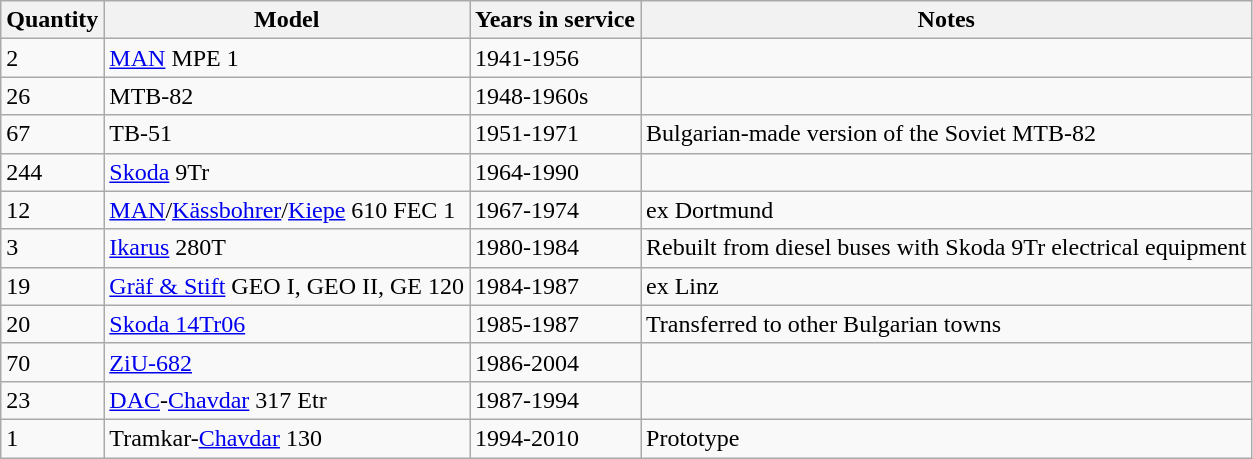<table class="wikitable">
<tr>
<th>Quantity</th>
<th>Model</th>
<th>Years in service</th>
<th>Notes</th>
</tr>
<tr>
<td>2</td>
<td><a href='#'>MAN</a> MPE 1</td>
<td>1941-1956</td>
<td></td>
</tr>
<tr>
<td>26</td>
<td>MTB-82</td>
<td>1948-1960s</td>
<td></td>
</tr>
<tr>
<td>67</td>
<td>TB-51</td>
<td>1951-1971</td>
<td>Bulgarian-made version of the Soviet MTB-82</td>
</tr>
<tr>
<td>244</td>
<td><a href='#'>Skoda</a> 9Tr</td>
<td>1964-1990</td>
<td></td>
</tr>
<tr>
<td>12</td>
<td><a href='#'>MAN</a>/<a href='#'>Kässbohrer</a>/<a href='#'>Kiepe</a> 610 FEC 1</td>
<td>1967-1974</td>
<td>ex Dortmund</td>
</tr>
<tr>
<td>3</td>
<td><a href='#'>Ikarus</a> 280T</td>
<td>1980-1984</td>
<td>Rebuilt from diesel buses with Skoda 9Tr electrical equipment</td>
</tr>
<tr>
<td>19</td>
<td><a href='#'>Gräf & Stift</a> GEO I, GEO II, GE 120</td>
<td>1984-1987</td>
<td>ex Linz</td>
</tr>
<tr>
<td>20</td>
<td><a href='#'>Skoda 14Tr06</a></td>
<td>1985-1987</td>
<td>Transferred to other Bulgarian towns</td>
</tr>
<tr>
<td>70</td>
<td><a href='#'>ZiU-682</a></td>
<td>1986-2004</td>
<td></td>
</tr>
<tr>
<td>23</td>
<td><a href='#'>DAC</a>-<a href='#'>Chavdar</a> 317 Etr</td>
<td>1987-1994</td>
<td></td>
</tr>
<tr>
<td>1</td>
<td>Tramkar-<a href='#'>Chavdar</a> 130</td>
<td>1994-2010</td>
<td>Prototype</td>
</tr>
</table>
